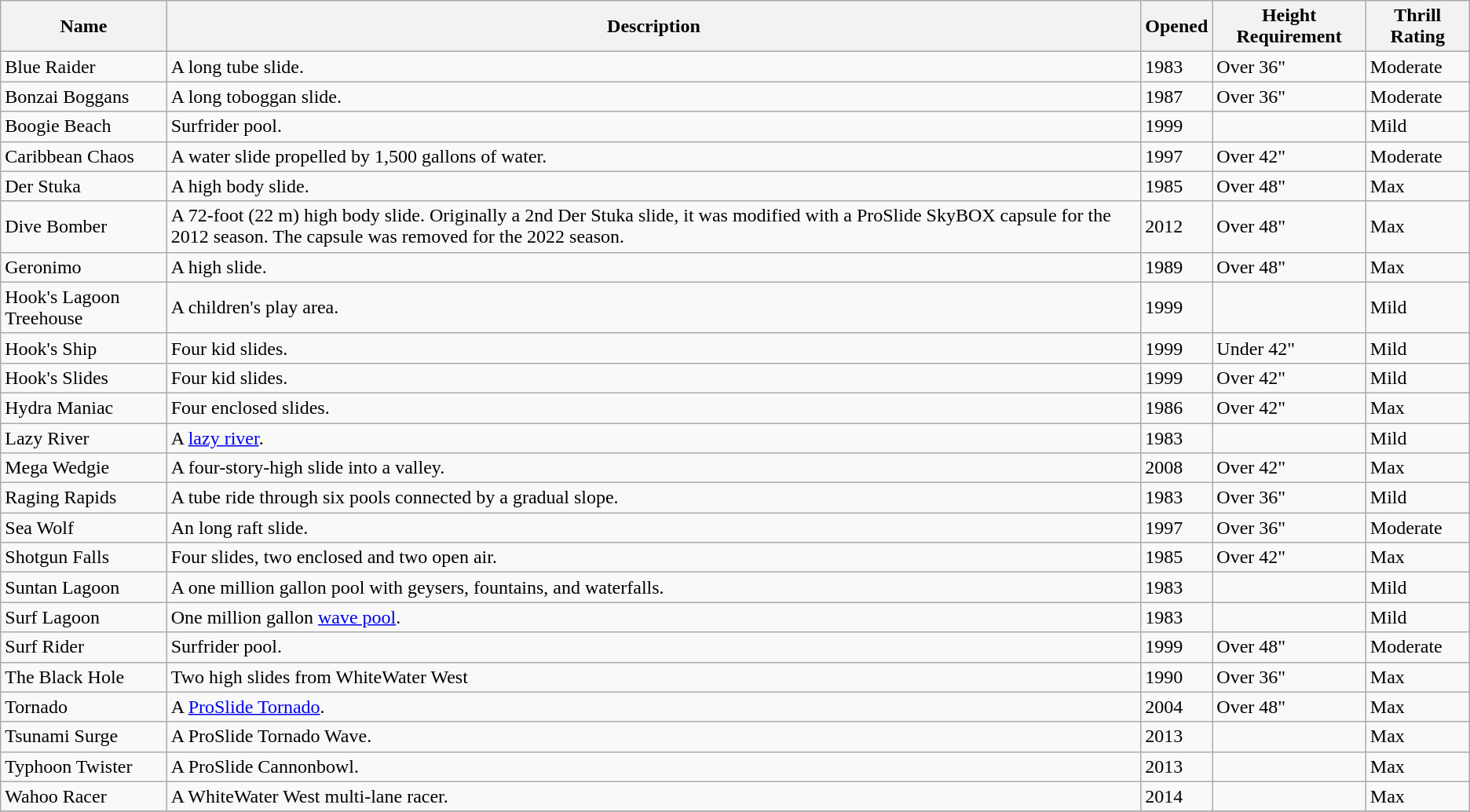<table class="wikitable sortable">
<tr>
<th>Name</th>
<th>Description</th>
<th>Opened</th>
<th>Height Requirement</th>
<th>Thrill Rating</th>
</tr>
<tr>
<td>Blue Raider</td>
<td>A  long tube slide.</td>
<td>1983</td>
<td>Over 36"</td>
<td>Moderate</td>
</tr>
<tr>
<td>Bonzai Boggans</td>
<td>A  long toboggan slide.</td>
<td>1987</td>
<td>Over 36"</td>
<td>Moderate</td>
</tr>
<tr>
<td>Boogie Beach</td>
<td>Surfrider pool.</td>
<td>1999</td>
<td></td>
<td>Mild</td>
</tr>
<tr>
<td>Caribbean Chaos</td>
<td>A water slide propelled by 1,500 gallons of water.</td>
<td>1997</td>
<td>Over 42"</td>
<td>Moderate</td>
</tr>
<tr>
<td>Der Stuka</td>
<td>A  high body slide.</td>
<td>1985</td>
<td>Over 48"</td>
<td>Max</td>
</tr>
<tr>
<td>Dive Bomber</td>
<td>A 72-foot (22 m) high body slide. Originally a 2nd Der Stuka slide, it was modified with a ProSlide SkyBOX capsule for the 2012 season. The capsule was removed for the 2022 season.</td>
<td>2012</td>
<td>Over 48"</td>
<td>Max</td>
</tr>
<tr>
<td>Geronimo</td>
<td>A  high slide.</td>
<td>1989</td>
<td>Over 48"</td>
<td>Max</td>
</tr>
<tr>
<td>Hook's Lagoon Treehouse</td>
<td>A children's play area.</td>
<td>1999</td>
<td></td>
<td>Mild</td>
</tr>
<tr>
<td>Hook's Ship</td>
<td>Four kid slides.</td>
<td>1999</td>
<td>Under 42"</td>
<td>Mild</td>
</tr>
<tr>
<td>Hook's Slides</td>
<td>Four kid slides.</td>
<td>1999</td>
<td>Over 42"</td>
<td>Mild</td>
</tr>
<tr>
<td>Hydra Maniac</td>
<td>Four enclosed slides.</td>
<td>1986</td>
<td>Over 42"</td>
<td>Max</td>
</tr>
<tr>
<td>Lazy River</td>
<td>A <a href='#'>lazy river</a>.</td>
<td>1983</td>
<td></td>
<td>Mild</td>
</tr>
<tr>
<td>Mega Wedgie</td>
<td>A four-story-high slide into a valley.</td>
<td>2008</td>
<td>Over 42"</td>
<td>Max</td>
</tr>
<tr>
<td>Raging Rapids</td>
<td>A tube ride through six pools connected by a gradual slope.</td>
<td>1983</td>
<td>Over 36"</td>
<td>Mild</td>
</tr>
<tr>
<td>Sea Wolf</td>
<td>An  long raft slide.</td>
<td>1997</td>
<td>Over 36"</td>
<td>Moderate</td>
</tr>
<tr>
<td>Shotgun Falls</td>
<td>Four slides, two enclosed and two open air.</td>
<td>1985</td>
<td>Over 42"</td>
<td>Max</td>
</tr>
<tr>
<td>Suntan Lagoon</td>
<td>A one million gallon pool with geysers, fountains, and waterfalls.</td>
<td>1983</td>
<td></td>
<td>Mild</td>
</tr>
<tr>
<td>Surf Lagoon</td>
<td>One million gallon <a href='#'>wave pool</a>.</td>
<td>1983</td>
<td></td>
<td>Mild</td>
</tr>
<tr>
<td>Surf Rider</td>
<td>Surfrider pool.</td>
<td>1999</td>
<td>Over 48"</td>
<td>Moderate</td>
</tr>
<tr>
<td>The Black Hole</td>
<td>Two  high slides from WhiteWater West</td>
<td>1990</td>
<td>Over 36"</td>
<td>Max</td>
</tr>
<tr>
<td>Tornado</td>
<td>A <a href='#'>ProSlide Tornado</a>.</td>
<td>2004</td>
<td>Over 48"</td>
<td>Max</td>
</tr>
<tr>
<td>Tsunami Surge</td>
<td>A ProSlide Tornado Wave.</td>
<td>2013</td>
<td></td>
<td>Max</td>
</tr>
<tr>
<td>Typhoon Twister</td>
<td>A ProSlide Cannonbowl.</td>
<td>2013</td>
<td></td>
<td>Max</td>
</tr>
<tr>
<td>Wahoo Racer</td>
<td>A WhiteWater West multi-lane racer.</td>
<td>2014</td>
<td></td>
<td>Max</td>
</tr>
<tr>
</tr>
</table>
